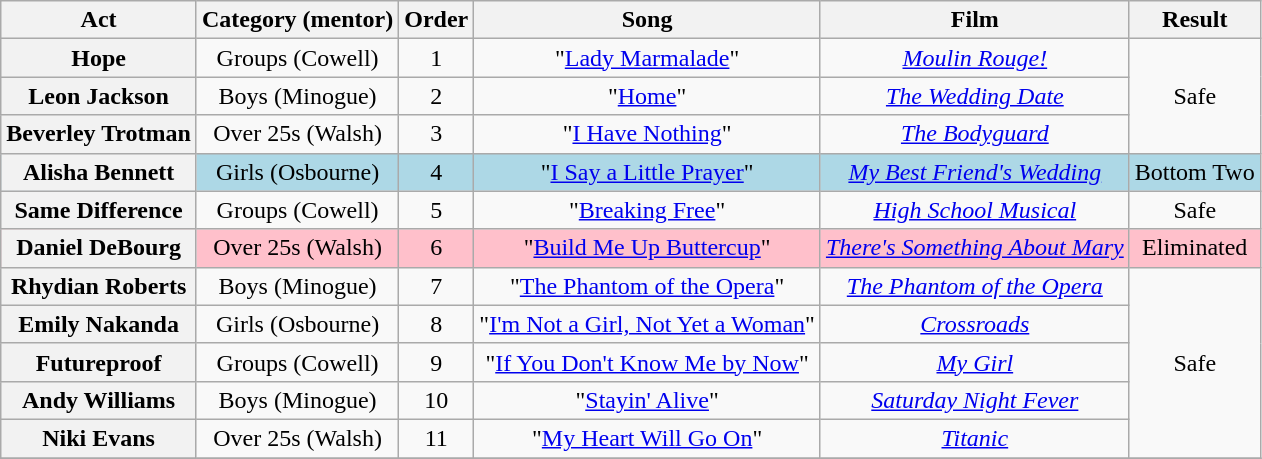<table class="wikitable plainrowheaders" style="text-align:center;">
<tr>
<th scope="col">Act</th>
<th scope="col">Category (mentor)</th>
<th scope="col">Order</th>
<th scope="col">Song</th>
<th scope="col">Film</th>
<th scope="col">Result</th>
</tr>
<tr>
<th scope=row>Hope</th>
<td>Groups (Cowell)</td>
<td>1</td>
<td>"<a href='#'>Lady Marmalade</a>"</td>
<td><em><a href='#'>Moulin Rouge!</a></em></td>
<td rowspan=3>Safe</td>
</tr>
<tr>
<th scope=row>Leon Jackson</th>
<td>Boys (Minogue)</td>
<td>2</td>
<td>"<a href='#'>Home</a>"</td>
<td><em><a href='#'>The Wedding Date</a></em></td>
</tr>
<tr>
<th scope=row>Beverley Trotman</th>
<td>Over 25s (Walsh)</td>
<td>3</td>
<td>"<a href='#'>I Have Nothing</a>"</td>
<td><em><a href='#'>The Bodyguard</a></em></td>
</tr>
<tr style="background: lightblue">
<th scope=row>Alisha Bennett</th>
<td>Girls (Osbourne)</td>
<td>4</td>
<td>"<a href='#'>I Say a Little Prayer</a>"</td>
<td><em><a href='#'>My Best Friend's Wedding</a></em></td>
<td>Bottom Two</td>
</tr>
<tr>
<th scope=row>Same Difference</th>
<td>Groups (Cowell)</td>
<td>5</td>
<td>"<a href='#'>Breaking Free</a>"</td>
<td><em><a href='#'>High School Musical</a></em></td>
<td>Safe</td>
</tr>
<tr style="background: pink">
<th scope=row>Daniel DeBourg</th>
<td>Over 25s (Walsh)</td>
<td>6</td>
<td>"<a href='#'>Build Me Up Buttercup</a>"</td>
<td><em><a href='#'>There's Something About Mary</a></em></td>
<td>Eliminated</td>
</tr>
<tr>
<th scope=row>Rhydian Roberts</th>
<td>Boys (Minogue)</td>
<td>7</td>
<td>"<a href='#'>The Phantom of the Opera</a>"</td>
<td><em><a href='#'>The Phantom of the Opera</a></em></td>
<td rowspan=5>Safe</td>
</tr>
<tr>
<th scope=row>Emily Nakanda</th>
<td>Girls (Osbourne)</td>
<td>8</td>
<td>"<a href='#'>I'm Not a Girl, Not Yet a Woman</a>"</td>
<td><em><a href='#'>Crossroads</a></em></td>
</tr>
<tr>
<th scope=row>Futureproof</th>
<td>Groups (Cowell)</td>
<td>9</td>
<td>"<a href='#'>If You Don't Know Me by Now</a>"</td>
<td><em><a href='#'>My Girl</a></em></td>
</tr>
<tr>
<th scope=row>Andy Williams</th>
<td>Boys (Minogue)</td>
<td>10</td>
<td>"<a href='#'>Stayin' Alive</a>"</td>
<td><em><a href='#'>Saturday Night Fever</a></em></td>
</tr>
<tr>
<th scope=row>Niki Evans</th>
<td>Over 25s (Walsh)</td>
<td>11</td>
<td>"<a href='#'>My Heart Will Go On</a>"</td>
<td><em><a href='#'>Titanic</a></em></td>
</tr>
<tr>
</tr>
</table>
